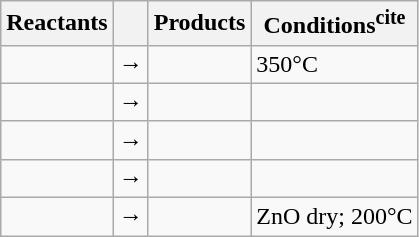<table class="wikitable col1right col2center col3left col4right">
<tr>
<th>Reactants</th>
<th></th>
<th>Products</th>
<th>Conditions<sup>cite</sup></th>
</tr>
<tr>
<td></td>
<td>→</td>
<td></td>
<td>350°C</td>
</tr>
<tr>
<td></td>
<td>→</td>
<td> </td>
<td></td>
</tr>
<tr>
<td></td>
<td>→</td>
<td></td>
<td></td>
</tr>
<tr>
<td></td>
<td>→</td>
<td> </td>
<td></td>
</tr>
<tr>
<td></td>
<td>→</td>
<td></td>
<td>ZnO dry; 200°C</td>
</tr>
</table>
